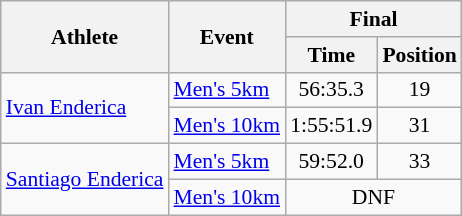<table class="wikitable" border="1" style="font-size:90%">
<tr>
<th rowspan=2>Athlete</th>
<th rowspan=2>Event</th>
<th colspan=2>Final</th>
</tr>
<tr>
<th>Time</th>
<th>Position</th>
</tr>
<tr>
<td rowspan=2><a href='#'>Ivan Enderica</a></td>
<td><a href='#'>Men's 5km</a></td>
<td align=center>56:35.3</td>
<td align=center>19</td>
</tr>
<tr>
<td><a href='#'>Men's 10km</a></td>
<td align=center>1:55:51.9</td>
<td align=center>31</td>
</tr>
<tr>
<td rowspan=2><a href='#'>Santiago Enderica</a></td>
<td><a href='#'>Men's 5km</a></td>
<td align=center>59:52.0</td>
<td align=center>33</td>
</tr>
<tr>
<td><a href='#'>Men's 10km</a></td>
<td align=center colspan=2>DNF</td>
</tr>
</table>
